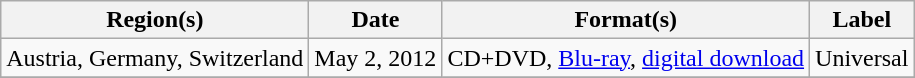<table class="wikitable">
<tr>
<th>Region(s)</th>
<th>Date</th>
<th>Format(s)</th>
<th>Label</th>
</tr>
<tr>
<td>Austria, Germany, Switzerland</td>
<td>May 2, 2012</td>
<td>CD+DVD, <a href='#'>Blu-ray</a>, <a href='#'>digital download</a></td>
<td>Universal</td>
</tr>
<tr>
</tr>
</table>
